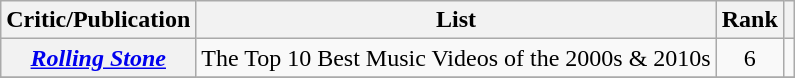<table class="wikitable plainrowheaders sortable">
<tr>
<th>Critic/Publication</th>
<th>List</th>
<th>Rank</th>
<th scope="col" class="unsortable"></th>
</tr>
<tr>
<th scope="row"><em><a href='#'>Rolling Stone</a></em></th>
<td>The Top 10 Best Music Videos of the 2000s & 2010s</td>
<td align="center">6</td>
<td align="center"></td>
</tr>
<tr>
</tr>
</table>
